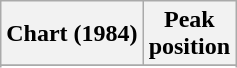<table class="wikitable sortable">
<tr>
<th>Chart (1984)</th>
<th>Peak <br> position</th>
</tr>
<tr>
</tr>
<tr>
</tr>
<tr>
</tr>
</table>
